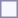<table style="border:1px solid #8888aa; background-color:#f7f8ff; padding:5px; font-size:95%; margin: 0px 12px 12px 0px;">
</table>
